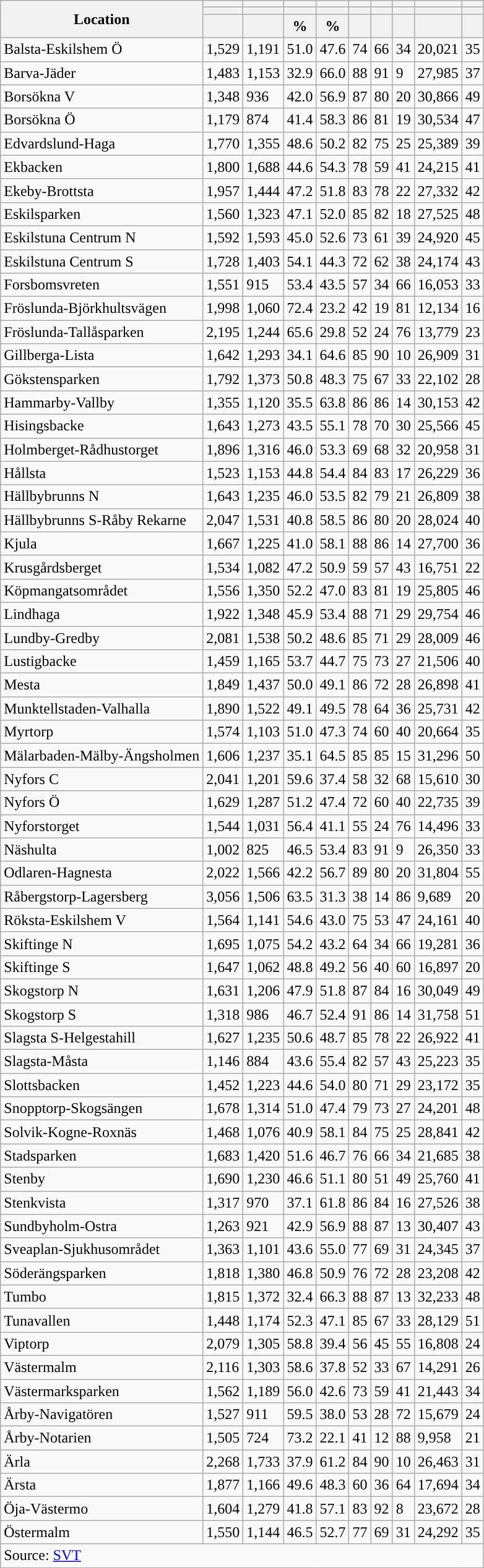<table role="presentation" class="wikitable sortable mw-collapsible mw-collapsed">
<tr>
<th rowspan="3">Location</th>
<th></th>
<th></th>
<th></th>
<th></th>
<th></th>
<th></th>
<th></th>
<th></th>
<th></th>
</tr>
<tr>
<th></th>
<th></th>
<th style="background:"></th>
<th style="background:"></th>
<th></th>
<th></th>
<th></th>
<th></th>
<th></th>
</tr>
<tr>
<th data-sort-type="number"></th>
<th data-sort-type="number"></th>
<th data-sort-type="number">%</th>
<th data-sort-type="number">%</th>
<th data-sort-type="number"></th>
<th data-sort-type="number"></th>
<th data-sort-type="number"></th>
<th data-sort-type="number"></th>
<th data-sort-type="number"></th>
</tr>
<tr>
<td align="left">Balsta-Eskilshem Ö</td>
<td>1,529</td>
<td>1,191</td>
<td>51.0</td>
<td>47.6</td>
<td>74</td>
<td>66</td>
<td>34</td>
<td>20,021</td>
<td>35</td>
</tr>
<tr>
<td align="left">Barva-Jäder</td>
<td>1,483</td>
<td>1,153</td>
<td>32.9</td>
<td>66.0</td>
<td>88</td>
<td>91</td>
<td>9</td>
<td>27,985</td>
<td>37</td>
</tr>
<tr>
<td align="left">Borsökna V</td>
<td>1,348</td>
<td>936</td>
<td>42.0</td>
<td>56.9</td>
<td>87</td>
<td>80</td>
<td>20</td>
<td>30,866</td>
<td>49</td>
</tr>
<tr>
<td align="left">Borsökna Ö</td>
<td>1,179</td>
<td>874</td>
<td>41.4</td>
<td>58.3</td>
<td>86</td>
<td>81</td>
<td>19</td>
<td>30,534</td>
<td>47</td>
</tr>
<tr>
<td align="left">Edvardslund-Haga</td>
<td>1,770</td>
<td>1,355</td>
<td>48.6</td>
<td>50.2</td>
<td>82</td>
<td>75</td>
<td>25</td>
<td>25,389</td>
<td>39</td>
</tr>
<tr>
<td align="left">Ekbacken</td>
<td>1,800</td>
<td>1,688</td>
<td>44.6</td>
<td>54.3</td>
<td>78</td>
<td>59</td>
<td>41</td>
<td>24,215</td>
<td>41</td>
</tr>
<tr>
<td align="left">Ekeby-Brottsta</td>
<td>1,957</td>
<td>1,444</td>
<td>47.2</td>
<td>51.8</td>
<td>83</td>
<td>78</td>
<td>22</td>
<td>27,332</td>
<td>42</td>
</tr>
<tr>
<td align="left">Eskilsparken</td>
<td>1,560</td>
<td>1,323</td>
<td>47.1</td>
<td>52.0</td>
<td>85</td>
<td>82</td>
<td>18</td>
<td>27,525</td>
<td>48</td>
</tr>
<tr>
<td align="left">Eskilstuna Centrum N</td>
<td>1,592</td>
<td>1,593</td>
<td>45.0</td>
<td>52.6</td>
<td>73</td>
<td>61</td>
<td>39</td>
<td>24,920</td>
<td>45</td>
</tr>
<tr>
<td align="left">Eskilstuna Centrum S</td>
<td>1,728</td>
<td>1,403</td>
<td>54.1</td>
<td>44.3</td>
<td>72</td>
<td>62</td>
<td>38</td>
<td>24,174</td>
<td>43</td>
</tr>
<tr>
<td align="left">Forsbomsvreten</td>
<td>1,551</td>
<td>915</td>
<td>53.4</td>
<td>43.5</td>
<td>57</td>
<td>34</td>
<td>66</td>
<td>16,053</td>
<td>33</td>
</tr>
<tr>
<td align="left">Fröslunda-Björkhultsvägen</td>
<td>1,998</td>
<td>1,060</td>
<td>72.4</td>
<td>23.2</td>
<td>42</td>
<td>19</td>
<td>81</td>
<td>12,134</td>
<td>16</td>
</tr>
<tr>
<td align="left">Fröslunda-Tallåsparken</td>
<td>2,195</td>
<td>1,244</td>
<td>65.6</td>
<td>29.8</td>
<td>52</td>
<td>24</td>
<td>76</td>
<td>13,779</td>
<td>23</td>
</tr>
<tr>
<td align="left">Gillberga-Lista</td>
<td>1,642</td>
<td>1,293</td>
<td>34.1</td>
<td>64.6</td>
<td>85</td>
<td>90</td>
<td>10</td>
<td>26,909</td>
<td>31</td>
</tr>
<tr>
<td align="left">Gökstensparken</td>
<td>1,792</td>
<td>1,373</td>
<td>50.8</td>
<td>48.3</td>
<td>75</td>
<td>67</td>
<td>33</td>
<td>22,102</td>
<td>28</td>
</tr>
<tr>
<td align="left">Hammarby-Vallby</td>
<td>1,355</td>
<td>1,120</td>
<td>35.5</td>
<td>63.8</td>
<td>86</td>
<td>86</td>
<td>14</td>
<td>30,153</td>
<td>42</td>
</tr>
<tr>
<td align="left">Hisingsbacke</td>
<td>1,643</td>
<td>1,273</td>
<td>43.5</td>
<td>55.1</td>
<td>78</td>
<td>70</td>
<td>30</td>
<td>25,566</td>
<td>45</td>
</tr>
<tr>
<td align="left">Holmberget-Rådhustorget</td>
<td>1,896</td>
<td>1,316</td>
<td>46.0</td>
<td>53.3</td>
<td>69</td>
<td>68</td>
<td>32</td>
<td>20,958</td>
<td>31</td>
</tr>
<tr>
<td align="left">Hållsta</td>
<td>1,523</td>
<td>1,153</td>
<td>44.8</td>
<td>54.4</td>
<td>84</td>
<td>83</td>
<td>17</td>
<td>26,229</td>
<td>36</td>
</tr>
<tr>
<td align="left">Hällbybrunns N</td>
<td>1,643</td>
<td>1,235</td>
<td>46.0</td>
<td>53.5</td>
<td>82</td>
<td>79</td>
<td>21</td>
<td>26,809</td>
<td>38</td>
</tr>
<tr>
<td align="left">Hällbybrunns S-Råby Rekarne</td>
<td>2,047</td>
<td>1,531</td>
<td>40.8</td>
<td>58.5</td>
<td>86</td>
<td>80</td>
<td>20</td>
<td>28,024</td>
<td>40</td>
</tr>
<tr>
<td align="left">Kjula</td>
<td>1,667</td>
<td>1,225</td>
<td>41.0</td>
<td>58.1</td>
<td>88</td>
<td>86</td>
<td>14</td>
<td>27,700</td>
<td>36</td>
</tr>
<tr>
<td align="left">Krusgårdsberget</td>
<td>1,534</td>
<td>1,082</td>
<td>47.2</td>
<td>50.9</td>
<td>59</td>
<td>57</td>
<td>43</td>
<td>16,751</td>
<td>22</td>
</tr>
<tr>
<td align="left">Köpmangatsområdet</td>
<td>1,556</td>
<td>1,350</td>
<td>52.2</td>
<td>47.0</td>
<td>83</td>
<td>81</td>
<td>19</td>
<td>25,805</td>
<td>46</td>
</tr>
<tr>
<td align="left">Lindhaga</td>
<td>1,922</td>
<td>1,348</td>
<td>45.9</td>
<td>53.4</td>
<td>88</td>
<td>71</td>
<td>29</td>
<td>29,754</td>
<td>46</td>
</tr>
<tr>
<td align="left">Lundby-Gredby</td>
<td>2,081</td>
<td>1,538</td>
<td>50.2</td>
<td>48.6</td>
<td>85</td>
<td>71</td>
<td>29</td>
<td>28,009</td>
<td>46</td>
</tr>
<tr>
<td align="left">Lustigbacke</td>
<td>1,459</td>
<td>1,165</td>
<td>53.7</td>
<td>44.7</td>
<td>75</td>
<td>73</td>
<td>27</td>
<td>21,506</td>
<td>40</td>
</tr>
<tr>
<td align="left">Mesta</td>
<td>1,849</td>
<td>1,437</td>
<td>50.0</td>
<td>49.1</td>
<td>86</td>
<td>72</td>
<td>28</td>
<td>26,898</td>
<td>41</td>
</tr>
<tr>
<td align="left">Munktellstaden-Valhalla</td>
<td>1,890</td>
<td>1,522</td>
<td>49.1</td>
<td>49.5</td>
<td>78</td>
<td>64</td>
<td>36</td>
<td>25,731</td>
<td>42</td>
</tr>
<tr>
<td align="left">Myrtorp</td>
<td>1,574</td>
<td>1,103</td>
<td>51.0</td>
<td>47.3</td>
<td>74</td>
<td>60</td>
<td>40</td>
<td>20,664</td>
<td>35</td>
</tr>
<tr>
<td align="left">Mälarbaden-Mälby-Ängsholmen</td>
<td>1,606</td>
<td>1,237</td>
<td>35.1</td>
<td>64.5</td>
<td>85</td>
<td>85</td>
<td>15</td>
<td>31,296</td>
<td>50</td>
</tr>
<tr>
<td align="left">Nyfors C</td>
<td>2,041</td>
<td>1,201</td>
<td>59.6</td>
<td>37.4</td>
<td>58</td>
<td>32</td>
<td>68</td>
<td>15,610</td>
<td>30</td>
</tr>
<tr>
<td align="left">Nyfors Ö</td>
<td>1,629</td>
<td>1,287</td>
<td>51.2</td>
<td>47.4</td>
<td>72</td>
<td>60</td>
<td>40</td>
<td>22,735</td>
<td>39</td>
</tr>
<tr>
<td align="left">Nyforstorget</td>
<td>1,544</td>
<td>1,031</td>
<td>56.4</td>
<td>41.1</td>
<td>55</td>
<td>24</td>
<td>76</td>
<td>14,496</td>
<td>33</td>
</tr>
<tr>
<td align="left">Näshulta</td>
<td>1,002</td>
<td>825</td>
<td>46.5</td>
<td>53.4</td>
<td>83</td>
<td>91</td>
<td>9</td>
<td>26,350</td>
<td>33</td>
</tr>
<tr>
<td align="left">Odlaren-Hagnesta</td>
<td>2,022</td>
<td>1,566</td>
<td>42.2</td>
<td>56.7</td>
<td>89</td>
<td>80</td>
<td>20</td>
<td>31,804</td>
<td>55</td>
</tr>
<tr>
<td align="left">Råbergstorp-Lagersberg</td>
<td>3,056</td>
<td>1,506</td>
<td>63.5</td>
<td>31.3</td>
<td>38</td>
<td>14</td>
<td>86</td>
<td>9,689</td>
<td>20</td>
</tr>
<tr>
<td align="left">Röksta-Eskilshem V</td>
<td>1,564</td>
<td>1,141</td>
<td>54.6</td>
<td>43.0</td>
<td>75</td>
<td>53</td>
<td>47</td>
<td>24,161</td>
<td>40</td>
</tr>
<tr>
<td align="left">Skiftinge N</td>
<td>1,695</td>
<td>1,075</td>
<td>54.2</td>
<td>43.2</td>
<td>64</td>
<td>34</td>
<td>66</td>
<td>19,281</td>
<td>36</td>
</tr>
<tr>
<td align="left">Skiftinge S</td>
<td>1,647</td>
<td>1,062</td>
<td>48.8</td>
<td>49.2</td>
<td>56</td>
<td>40</td>
<td>60</td>
<td>16,897</td>
<td>20</td>
</tr>
<tr>
<td align="left">Skogstorp N</td>
<td>1,631</td>
<td>1,206</td>
<td>47.9</td>
<td>51.8</td>
<td>87</td>
<td>84</td>
<td>16</td>
<td>30,049</td>
<td>49</td>
</tr>
<tr>
<td align="left">Skogstorp S</td>
<td>1,318</td>
<td>986</td>
<td>46.7</td>
<td>52.4</td>
<td>91</td>
<td>86</td>
<td>14</td>
<td>31,758</td>
<td>51</td>
</tr>
<tr>
<td align="left">Slagsta S-Helgestahill</td>
<td>1,627</td>
<td>1,235</td>
<td>50.6</td>
<td>48.7</td>
<td>85</td>
<td>78</td>
<td>22</td>
<td>26,922</td>
<td>41</td>
</tr>
<tr>
<td align="left">Slagsta-Måsta</td>
<td>1,146</td>
<td>884</td>
<td>43.6</td>
<td>55.4</td>
<td>82</td>
<td>57</td>
<td>43</td>
<td>25,223</td>
<td>35</td>
</tr>
<tr>
<td align="left">Slottsbacken</td>
<td>1,452</td>
<td>1,223</td>
<td>44.6</td>
<td>54.0</td>
<td>80</td>
<td>71</td>
<td>29</td>
<td>23,172</td>
<td>35</td>
</tr>
<tr>
<td align="left">Snopptorp-Skogsängen</td>
<td>1,678</td>
<td>1,314</td>
<td>51.0</td>
<td>47.4</td>
<td>79</td>
<td>73</td>
<td>27</td>
<td>24,201</td>
<td>48</td>
</tr>
<tr>
<td align="left">Solvik-Kogne-Roxnäs</td>
<td>1,468</td>
<td>1,076</td>
<td>40.9</td>
<td>58.1</td>
<td>84</td>
<td>75</td>
<td>25</td>
<td>28,841</td>
<td>42</td>
</tr>
<tr>
<td align="left">Stadsparken</td>
<td>1,683</td>
<td>1,420</td>
<td>51.6</td>
<td>46.7</td>
<td>76</td>
<td>66</td>
<td>34</td>
<td>21,685</td>
<td>38</td>
</tr>
<tr>
<td align="left">Stenby</td>
<td>1,690</td>
<td>1,230</td>
<td>46.6</td>
<td>51.1</td>
<td>80</td>
<td>51</td>
<td>49</td>
<td>25,760</td>
<td>41</td>
</tr>
<tr>
<td align="left">Stenkvista</td>
<td>1,317</td>
<td>970</td>
<td>37.1</td>
<td>61.8</td>
<td>86</td>
<td>84</td>
<td>16</td>
<td>27,526</td>
<td>38</td>
</tr>
<tr>
<td align="left">Sundbyholm-Ostra</td>
<td>1,263</td>
<td>921</td>
<td>42.9</td>
<td>56.9</td>
<td>88</td>
<td>87</td>
<td>13</td>
<td>30,407</td>
<td>43</td>
</tr>
<tr>
<td align="left">Sveaplan-Sjukhusområdet</td>
<td>1,363</td>
<td>1,101</td>
<td>43.6</td>
<td>55.0</td>
<td>77</td>
<td>69</td>
<td>31</td>
<td>24,345</td>
<td>37</td>
</tr>
<tr>
<td align="left">Söderängsparken</td>
<td>1,818</td>
<td>1,380</td>
<td>46.8</td>
<td>50.9</td>
<td>76</td>
<td>72</td>
<td>28</td>
<td>23,208</td>
<td>42</td>
</tr>
<tr>
<td align="left">Tumbo</td>
<td>1,815</td>
<td>1,372</td>
<td>32.4</td>
<td>66.3</td>
<td>88</td>
<td>87</td>
<td>13</td>
<td>32,233</td>
<td>48</td>
</tr>
<tr>
<td align="left">Tunavallen</td>
<td>1,448</td>
<td>1,174</td>
<td>52.3</td>
<td>47.1</td>
<td>85</td>
<td>67</td>
<td>33</td>
<td>28,129</td>
<td>51</td>
</tr>
<tr>
<td align="left">Viptorp</td>
<td>2,079</td>
<td>1,305</td>
<td>58.8</td>
<td>39.4</td>
<td>56</td>
<td>45</td>
<td>55</td>
<td>16,808</td>
<td>24</td>
</tr>
<tr>
<td align="left">Västermalm</td>
<td>2,116</td>
<td>1,303</td>
<td>58.6</td>
<td>37.8</td>
<td>52</td>
<td>33</td>
<td>67</td>
<td>14,291</td>
<td>26</td>
</tr>
<tr>
<td align="left">Västermarksparken</td>
<td>1,562</td>
<td>1,189</td>
<td>56.0</td>
<td>42.6</td>
<td>73</td>
<td>59</td>
<td>41</td>
<td>21,443</td>
<td>34</td>
</tr>
<tr>
<td align="left">Årby-Navigatören</td>
<td>1,527</td>
<td>911</td>
<td>59.5</td>
<td>38.0</td>
<td>53</td>
<td>28</td>
<td>72</td>
<td>15,679</td>
<td>24</td>
</tr>
<tr>
<td align="left">Årby-Notarien</td>
<td>1,505</td>
<td>724</td>
<td>73.2</td>
<td>22.1</td>
<td>41</td>
<td>12</td>
<td>88</td>
<td>9,958</td>
<td>21</td>
</tr>
<tr>
<td align="left">Ärla</td>
<td>2,268</td>
<td>1,733</td>
<td>37.9</td>
<td>61.2</td>
<td>84</td>
<td>90</td>
<td>10</td>
<td>26,463</td>
<td>31</td>
</tr>
<tr>
<td align="left">Ärsta</td>
<td>1,877</td>
<td>1,166</td>
<td>49.6</td>
<td>48.3</td>
<td>60</td>
<td>36</td>
<td>64</td>
<td>17,694</td>
<td>34</td>
</tr>
<tr>
<td align="left">Öja-Västermo</td>
<td>1,604</td>
<td>1,279</td>
<td>41.8</td>
<td>57.1</td>
<td>83</td>
<td>92</td>
<td>8</td>
<td>23,672</td>
<td>28</td>
</tr>
<tr>
<td align="left">Östermalm</td>
<td>1,550</td>
<td>1,144</td>
<td>46.5</td>
<td>52.7</td>
<td>77</td>
<td>69</td>
<td>31</td>
<td>24,292</td>
<td>35</td>
</tr>
<tr>
<td colspan="10" align="left">Source: <a href='#'>SVT</a></td>
</tr>
</table>
